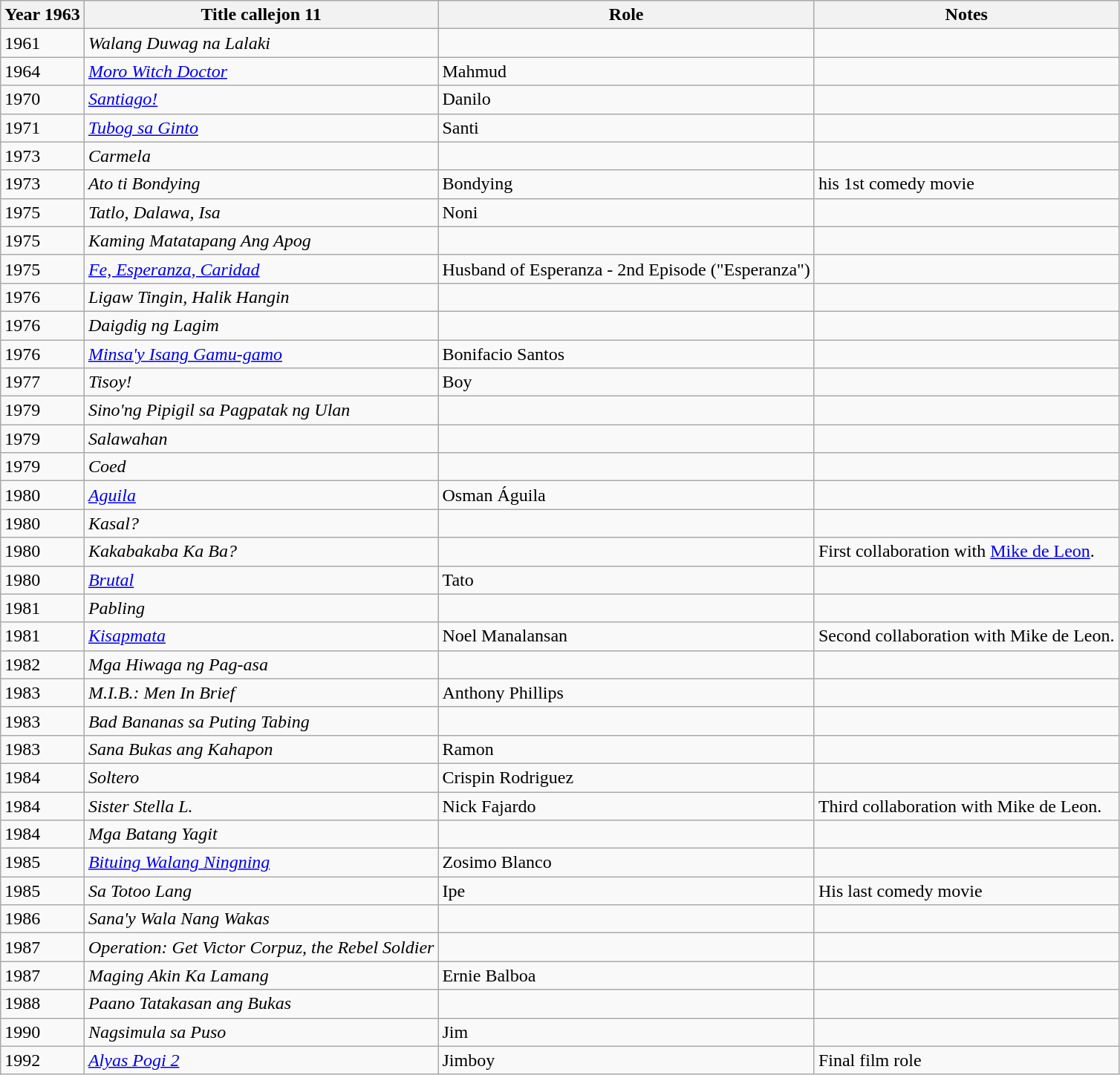<table class="wikitable">
<tr>
<th>Year 1963</th>
<th>Title callejon 11</th>
<th>Role</th>
<th>Notes</th>
</tr>
<tr>
<td>1961</td>
<td><em>Walang Duwag na Lalaki</em></td>
<td></td>
<td></td>
</tr>
<tr>
<td>1964</td>
<td><em><a href='#'>Moro Witch Doctor</a></em></td>
<td>Mahmud</td>
<td></td>
</tr>
<tr>
<td>1970</td>
<td><em><a href='#'>Santiago!</a></em></td>
<td>Danilo</td>
<td></td>
</tr>
<tr>
<td>1971</td>
<td><em><a href='#'>Tubog sa Ginto</a></em></td>
<td>Santi</td>
<td></td>
</tr>
<tr>
<td>1973</td>
<td><em>Carmela</em></td>
<td></td>
<td></td>
</tr>
<tr>
<td>1973</td>
<td><em>Ato ti Bondying</em></td>
<td>Bondying</td>
<td>his 1st comedy movie</td>
</tr>
<tr>
<td>1975</td>
<td><em>Tatlo, Dalawa, Isa</em></td>
<td>Noni</td>
<td></td>
</tr>
<tr>
<td>1975</td>
<td><em>Kaming Matatapang Ang Apog</em></td>
<td></td>
<td></td>
</tr>
<tr>
<td>1975</td>
<td><em><a href='#'>Fe, Esperanza, Caridad</a></em></td>
<td>Husband of Esperanza - 2nd Episode ("Esperanza")</td>
<td></td>
</tr>
<tr>
<td>1976</td>
<td><em>Ligaw Tingin, Halik Hangin</em></td>
<td></td>
<td></td>
</tr>
<tr>
<td>1976</td>
<td><em>Daigdig ng Lagim</em></td>
<td></td>
<td></td>
</tr>
<tr>
<td>1976</td>
<td><em><a href='#'>Minsa'y Isang Gamu-gamo</a></em></td>
<td>Bonifacio Santos</td>
<td></td>
</tr>
<tr>
<td>1977</td>
<td><em>Tisoy!</em></td>
<td>Boy</td>
<td></td>
</tr>
<tr>
<td>1979</td>
<td><em>Sino'ng Pipigil sa Pagpatak ng Ulan</em></td>
<td></td>
<td></td>
</tr>
<tr>
<td>1979</td>
<td><em>Salawahan</em></td>
<td></td>
<td></td>
</tr>
<tr>
<td>1979</td>
<td><em>Coed</em></td>
<td></td>
<td></td>
</tr>
<tr>
<td>1980</td>
<td><em><a href='#'>Aguila</a></em></td>
<td>Osman Águila</td>
<td></td>
</tr>
<tr>
<td>1980</td>
<td><em>Kasal?</em></td>
<td></td>
<td></td>
</tr>
<tr>
<td>1980</td>
<td><em>Kakabakaba Ka Ba?</em></td>
<td></td>
<td>First collaboration with <a href='#'>Mike de Leon</a>.</td>
</tr>
<tr>
<td>1980</td>
<td><em><a href='#'>Brutal</a></em></td>
<td>Tato</td>
<td></td>
</tr>
<tr>
<td>1981</td>
<td><em>Pabling</em></td>
<td></td>
<td></td>
</tr>
<tr>
<td>1981</td>
<td><em><a href='#'>Kisapmata</a></em></td>
<td>Noel Manalansan</td>
<td>Second collaboration with Mike de Leon.</td>
</tr>
<tr>
<td>1982</td>
<td><em>Mga Hiwaga ng Pag-asa</em></td>
<td></td>
<td></td>
</tr>
<tr>
<td>1983</td>
<td><em>M.I.B.: Men In Brief</em></td>
<td>Anthony Phillips</td>
<td></td>
</tr>
<tr>
<td>1983</td>
<td><em>Bad Bananas sa Puting Tabing</em></td>
<td></td>
<td></td>
</tr>
<tr>
<td>1983</td>
<td><em>Sana Bukas ang Kahapon</em></td>
<td>Ramon</td>
<td></td>
</tr>
<tr>
<td>1984</td>
<td><em>Soltero</em></td>
<td>Crispin Rodriguez</td>
<td></td>
</tr>
<tr>
<td>1984</td>
<td><em>Sister Stella L.</em></td>
<td>Nick Fajardo</td>
<td>Third collaboration with Mike de Leon.</td>
</tr>
<tr>
<td>1984</td>
<td><em>Mga Batang Yagit</em></td>
<td></td>
<td></td>
</tr>
<tr>
<td>1985</td>
<td><em><a href='#'>Bituing Walang Ningning</a></em></td>
<td>Zosimo Blanco</td>
<td></td>
</tr>
<tr>
<td>1985</td>
<td><em>Sa Totoo Lang</em></td>
<td>Ipe</td>
<td>His last comedy movie</td>
</tr>
<tr>
<td>1986</td>
<td><em>Sana'y Wala Nang Wakas</em></td>
<td></td>
<td></td>
</tr>
<tr>
<td>1987</td>
<td><em>Operation: Get Victor Corpuz, the Rebel Soldier</em></td>
<td></td>
<td></td>
</tr>
<tr>
<td>1987</td>
<td><em>Maging Akin Ka Lamang</em></td>
<td>Ernie Balboa</td>
<td></td>
</tr>
<tr>
<td>1988</td>
<td><em>Paano Tatakasan ang Bukas</em></td>
<td></td>
<td></td>
</tr>
<tr>
<td>1990</td>
<td><em>Nagsimula sa Puso</em></td>
<td>Jim</td>
<td></td>
</tr>
<tr>
<td>1992</td>
<td><em><a href='#'>Alyas Pogi 2</a></em></td>
<td>Jimboy</td>
<td>Final film role</td>
</tr>
</table>
